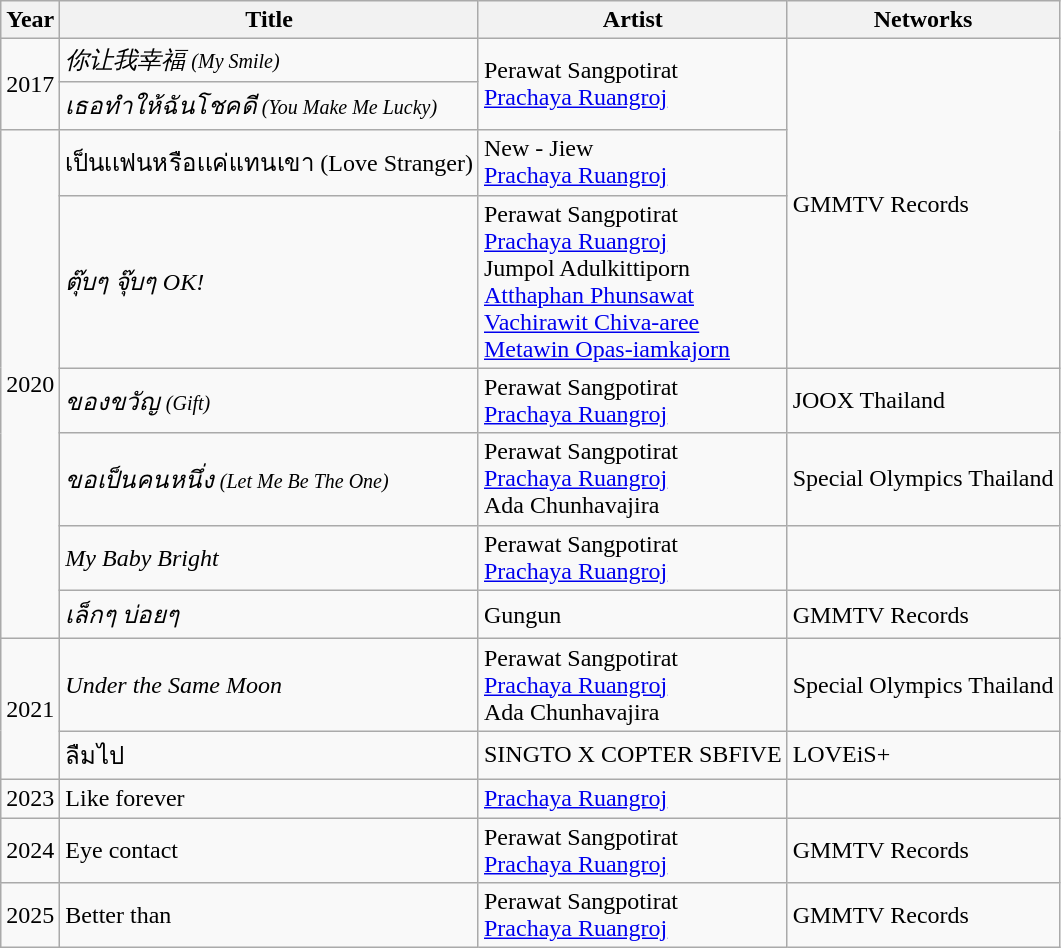<table class="wikitable">
<tr>
<th>Year</th>
<th>Title</th>
<th>Artist</th>
<th>Networks</th>
</tr>
<tr>
<td rowspan="2">2017</td>
<td><em>你让我幸福 <small>(My Smile)</small></em></td>
<td rowspan="2">Perawat Sangpotirat<br><a href='#'>Prachaya Ruangroj</a></td>
<td rowspan="4">GMMTV Records</td>
</tr>
<tr>
<td><em>เธอทำให้ฉันโชคดี <small>(You Make Me Lucky)</small></em></td>
</tr>
<tr>
<td rowspan="6">2020</td>
<td>เป็นเเฟนหรือเเค่เเทนเขา (Love Stranger)</td>
<td>New - Jiew<br><a href='#'>Prachaya Ruangroj</a></td>
</tr>
<tr>
<td><em>ตุ๊บๆ จุ๊บๆ OK!</em></td>
<td>Perawat Sangpotirat<br><a href='#'>Prachaya Ruangroj</a><br>Jumpol Adulkittiporn<br><a href='#'>Atthaphan Phunsawat</a><br><a href='#'>Vachirawit Chiva-aree</a><br><a href='#'>Metawin Opas-iamkajorn</a></td>
</tr>
<tr>
<td><em>ของขวัญ <small>(Gift)</small></em></td>
<td>Perawat Sangpotirat<br><a href='#'>Prachaya Ruangroj</a></td>
<td>JOOX Thailand</td>
</tr>
<tr>
<td><em>ขอเป็นคนหนึ่ง <small>(Let Me Be The One)</small></em></td>
<td>Perawat Sangpotirat<br><a href='#'>Prachaya Ruangroj</a><br>Ada Chunhavajira</td>
<td>Special Olympics Thailand</td>
</tr>
<tr>
<td><em>My Baby Bright</em></td>
<td>Perawat Sangpotirat<br><a href='#'>Prachaya Ruangroj</a></td>
<td></td>
</tr>
<tr>
<td><em>เล็กๆ บ่อยๆ</em></td>
<td>Gungun</td>
<td>GMMTV Records</td>
</tr>
<tr>
<td rowspan="2">2021</td>
<td><em>Under the Same Moon</em></td>
<td>Perawat Sangpotirat<br><a href='#'>Prachaya Ruangroj</a><br>Ada Chunhavajira</td>
<td>Special Olympics Thailand</td>
</tr>
<tr>
<td>ลืมไป</td>
<td>SINGTO X COPTER SBFIVE</td>
<td>LOVEiS+</td>
</tr>
<tr>
<td>2023</td>
<td>Like forever</td>
<td><a href='#'>Prachaya Ruangroj</a></td>
<td></td>
</tr>
<tr>
<td>2024</td>
<td>Eye contact</td>
<td>Perawat Sangpotirat<br><a href='#'>Prachaya Ruangroj</a></td>
<td>GMMTV Records</td>
</tr>
<tr>
<td>2025</td>
<td>Better than</td>
<td>Perawat Sangpotirat<br><a href='#'>Prachaya Ruangroj</a></td>
<td>GMMTV Records</td>
</tr>
</table>
